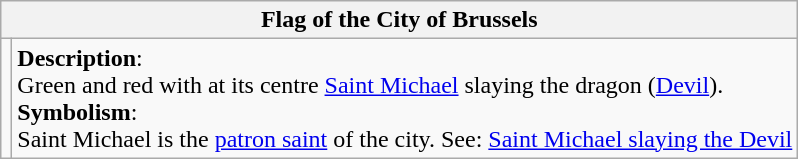<table class="wikitable">
<tr>
<th colspan="2">Flag of the City of Brussels</th>
</tr>
<tr>
<td></td>
<td><strong>Description</strong>:<br>Green and red with at its centre <a href='#'>Saint Michael</a> slaying the dragon (<a href='#'>Devil</a>).<br><strong>Symbolism</strong>:<br>Saint Michael is the <a href='#'>patron saint</a> of the city. See: <a href='#'>Saint Michael slaying the Devil</a></td>
</tr>
</table>
